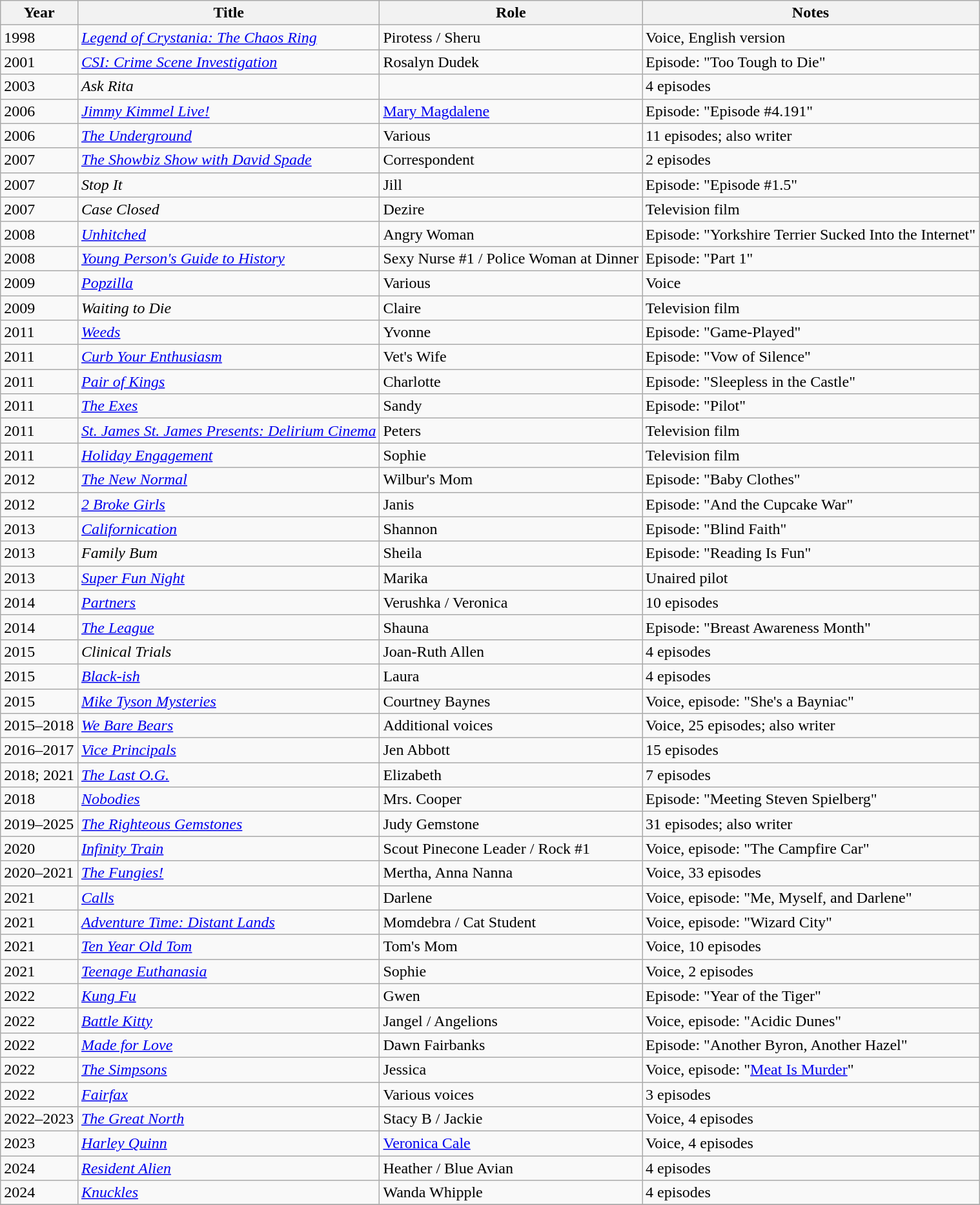<table class="wikitable sortable">
<tr>
<th>Year</th>
<th>Title</th>
<th>Role</th>
<th>Notes</th>
</tr>
<tr>
<td>1998</td>
<td><em><a href='#'>Legend of Crystania: The Chaos Ring</a></em></td>
<td>Pirotess / Sheru</td>
<td>Voice, English version</td>
</tr>
<tr>
<td>2001</td>
<td><em><a href='#'>CSI: Crime Scene Investigation</a></em></td>
<td>Rosalyn Dudek</td>
<td>Episode: "Too Tough to Die"</td>
</tr>
<tr>
<td>2003</td>
<td><em>Ask Rita</em></td>
<td></td>
<td>4 episodes</td>
</tr>
<tr>
<td>2006</td>
<td><em><a href='#'>Jimmy Kimmel Live!</a></em></td>
<td><a href='#'>Mary Magdalene</a></td>
<td>Episode: "Episode #4.191"</td>
</tr>
<tr>
<td>2006</td>
<td><a href='#'><em>The Underground</em></a></td>
<td>Various</td>
<td>11 episodes; also writer</td>
</tr>
<tr>
<td>2007</td>
<td><em><a href='#'>The Showbiz Show with David Spade</a></em></td>
<td>Correspondent</td>
<td>2 episodes</td>
</tr>
<tr>
<td>2007</td>
<td><em>Stop It</em></td>
<td>Jill</td>
<td>Episode: "Episode #1.5"</td>
</tr>
<tr>
<td>2007</td>
<td><em>Case Closed</em></td>
<td>Dezire</td>
<td>Television film</td>
</tr>
<tr>
<td>2008</td>
<td><em><a href='#'>Unhitched</a></em></td>
<td>Angry Woman</td>
<td>Episode: "Yorkshire Terrier Sucked Into the Internet"</td>
</tr>
<tr>
<td>2008</td>
<td><em><a href='#'>Young Person's Guide to History</a></em></td>
<td>Sexy Nurse #1 / Police Woman at Dinner</td>
<td>Episode: "Part 1"</td>
</tr>
<tr>
<td>2009</td>
<td><em><a href='#'>Popzilla</a></em></td>
<td>Various</td>
<td>Voice</td>
</tr>
<tr>
<td>2009</td>
<td><em>Waiting to Die</em></td>
<td>Claire</td>
<td>Television film</td>
</tr>
<tr>
<td>2011</td>
<td><em><a href='#'>Weeds</a></em></td>
<td>Yvonne</td>
<td>Episode: "Game-Played"</td>
</tr>
<tr>
<td>2011</td>
<td><em><a href='#'>Curb Your Enthusiasm</a></em></td>
<td>Vet's Wife</td>
<td>Episode: "Vow of Silence"</td>
</tr>
<tr>
<td>2011</td>
<td><em><a href='#'>Pair of Kings</a></em></td>
<td>Charlotte</td>
<td>Episode: "Sleepless in the Castle"</td>
</tr>
<tr>
<td>2011</td>
<td><em><a href='#'>The Exes</a></em></td>
<td>Sandy</td>
<td>Episode: "Pilot"</td>
</tr>
<tr>
<td>2011</td>
<td><em><a href='#'>St. James St. James Presents: Delirium Cinema</a></em></td>
<td>Peters</td>
<td>Television film</td>
</tr>
<tr>
<td>2011</td>
<td><em><a href='#'>Holiday Engagement</a></em></td>
<td>Sophie</td>
<td>Television film</td>
</tr>
<tr>
<td>2012</td>
<td><em><a href='#'>The New Normal</a></em></td>
<td>Wilbur's Mom</td>
<td>Episode: "Baby Clothes"</td>
</tr>
<tr>
<td>2012</td>
<td><em><a href='#'>2 Broke Girls</a></em></td>
<td>Janis</td>
<td>Episode: "And the Cupcake War"</td>
</tr>
<tr>
<td>2013</td>
<td><em><a href='#'>Californication</a></em></td>
<td>Shannon</td>
<td>Episode: "Blind Faith"</td>
</tr>
<tr>
<td>2013</td>
<td><em>Family Bum</em></td>
<td>Sheila</td>
<td>Episode: "Reading Is Fun"</td>
</tr>
<tr>
<td>2013</td>
<td><em><a href='#'>Super Fun Night</a></em></td>
<td>Marika</td>
<td>Unaired pilot</td>
</tr>
<tr>
<td>2014</td>
<td><em><a href='#'>Partners</a></em></td>
<td>Verushka / Veronica</td>
<td>10 episodes</td>
</tr>
<tr>
<td>2014</td>
<td><em><a href='#'>The League</a></em></td>
<td>Shauna</td>
<td>Episode: "Breast Awareness Month"</td>
</tr>
<tr>
<td>2015</td>
<td><em>Clinical Trials</em></td>
<td>Joan-Ruth Allen</td>
<td>4 episodes</td>
</tr>
<tr>
<td>2015</td>
<td><em><a href='#'>Black-ish</a></em></td>
<td>Laura</td>
<td>4 episodes</td>
</tr>
<tr>
<td>2015</td>
<td><em><a href='#'>Mike Tyson Mysteries</a></em></td>
<td>Courtney Baynes</td>
<td>Voice, episode: "She's a Bayniac"</td>
</tr>
<tr>
<td>2015–2018</td>
<td><em><a href='#'>We Bare Bears</a></em></td>
<td>Additional voices</td>
<td>Voice, 25 episodes; also writer</td>
</tr>
<tr>
<td>2016–2017</td>
<td><em><a href='#'>Vice Principals</a></em></td>
<td>Jen Abbott</td>
<td>15 episodes</td>
</tr>
<tr>
<td>2018; 2021</td>
<td><em><a href='#'>The Last O.G.</a></em></td>
<td>Elizabeth</td>
<td>7 episodes</td>
</tr>
<tr>
<td>2018</td>
<td><em><a href='#'>Nobodies</a></em></td>
<td>Mrs. Cooper</td>
<td>Episode: "Meeting Steven Spielberg"</td>
</tr>
<tr>
<td>2019–2025</td>
<td><em><a href='#'>The Righteous Gemstones</a></em></td>
<td>Judy Gemstone</td>
<td>31 episodes; also writer</td>
</tr>
<tr>
<td>2020</td>
<td><em><a href='#'>Infinity Train</a></em></td>
<td>Scout Pinecone Leader / Rock #1</td>
<td>Voice, episode: "The Campfire Car"</td>
</tr>
<tr>
<td>2020–2021</td>
<td><em><a href='#'>The Fungies!</a></em></td>
<td>Mertha, Anna Nanna</td>
<td>Voice, 33 episodes</td>
</tr>
<tr>
<td>2021</td>
<td><em><a href='#'>Calls</a></em></td>
<td>Darlene</td>
<td>Voice, episode: "Me, Myself, and Darlene"</td>
</tr>
<tr>
<td>2021</td>
<td><em><a href='#'>Adventure Time: Distant Lands</a></em></td>
<td>Momdebra / Cat Student</td>
<td>Voice, episode: "Wizard City"</td>
</tr>
<tr>
<td>2021</td>
<td><em><a href='#'>Ten Year Old Tom</a></em></td>
<td>Tom's Mom</td>
<td>Voice, 10 episodes</td>
</tr>
<tr>
<td>2021</td>
<td><em><a href='#'>Teenage Euthanasia</a></em></td>
<td>Sophie</td>
<td>Voice, 2 episodes</td>
</tr>
<tr>
<td>2022</td>
<td><em><a href='#'>Kung Fu</a></em></td>
<td>Gwen</td>
<td>Episode: "Year of the Tiger"</td>
</tr>
<tr>
<td>2022</td>
<td><em><a href='#'>Battle Kitty</a></em></td>
<td>Jangel / Angelions</td>
<td>Voice, episode: "Acidic Dunes"</td>
</tr>
<tr>
<td>2022</td>
<td><em><a href='#'>Made for Love</a></em></td>
<td>Dawn Fairbanks</td>
<td>Episode: "Another Byron, Another Hazel"</td>
</tr>
<tr>
<td>2022</td>
<td><em><a href='#'>The Simpsons</a></em></td>
<td>Jessica</td>
<td>Voice, episode: "<a href='#'>Meat Is Murder</a>"</td>
</tr>
<tr>
<td>2022</td>
<td><em><a href='#'>Fairfax</a></em></td>
<td>Various voices</td>
<td>3 episodes</td>
</tr>
<tr>
<td>2022–2023</td>
<td><em><a href='#'>The Great North</a></em></td>
<td>Stacy B / Jackie</td>
<td>Voice, 4 episodes</td>
</tr>
<tr>
<td>2023</td>
<td><em><a href='#'>Harley Quinn</a></em></td>
<td><a href='#'>Veronica Cale</a></td>
<td>Voice, 4 episodes</td>
</tr>
<tr>
<td>2024</td>
<td><em><a href='#'>Resident Alien</a></em></td>
<td>Heather / Blue Avian</td>
<td>4 episodes</td>
</tr>
<tr>
<td>2024</td>
<td><em><a href='#'>Knuckles</a></em></td>
<td>Wanda Whipple</td>
<td>4 episodes</td>
</tr>
<tr>
</tr>
</table>
